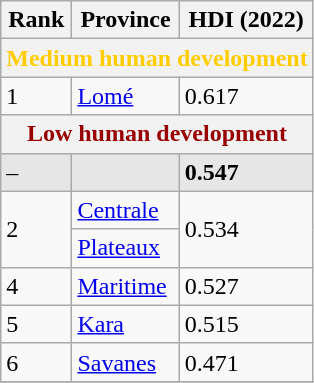<table class="wikitable sortable">
<tr>
<th class="sort">Rank</th>
<th class="sort">Province</th>
<th class="sort">HDI (2022)</th>
</tr>
<tr>
<th style="color:#fc0;" colspan="4">Medium human development</th>
</tr>
<tr>
<td>1</td>
<td style="text-align:left"><a href='#'>Lomé</a></td>
<td>0.617</td>
</tr>
<tr>
<th style="color:#900;" colspan="4">Low human development</th>
</tr>
<tr style="background:#e6e6e6">
<td>–</td>
<td style="text-align:left"></td>
<td><strong>0.547</strong></td>
</tr>
<tr>
<td rowspan="2">2</td>
<td style="text-align:left"><a href='#'>Centrale</a></td>
<td rowspan="2">0.534</td>
</tr>
<tr>
<td style="text-align:left"><a href='#'>Plateaux</a></td>
</tr>
<tr>
<td>4</td>
<td style="text-align:left"><a href='#'>Maritime</a></td>
<td>0.527</td>
</tr>
<tr>
<td>5</td>
<td style="text-align:left"><a href='#'>Kara</a></td>
<td>0.515</td>
</tr>
<tr>
<td>6</td>
<td style="text-align:left"><a href='#'>Savanes</a></td>
<td>0.471</td>
</tr>
<tr>
</tr>
</table>
